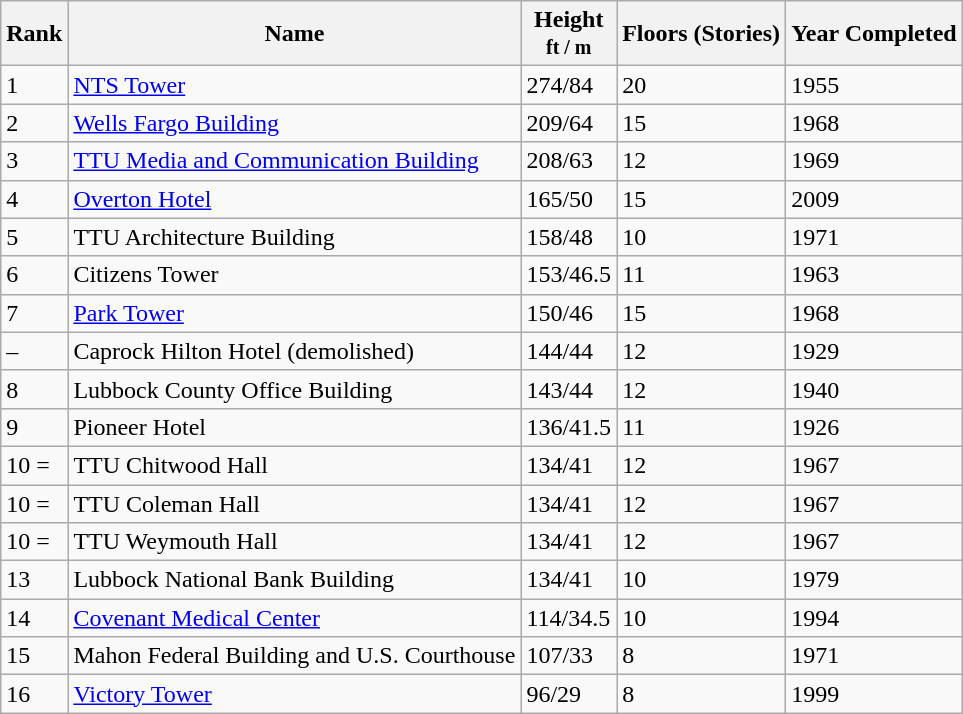<table class="wikitable sortable">
<tr>
<th class="unsortable">Rank</th>
<th>Name</th>
<th>Height<br><small>ft / m</small></th>
<th>Floors (Stories)</th>
<th>Year Completed</th>
</tr>
<tr>
<td>1</td>
<td><a href='#'>NTS Tower</a></td>
<td>274/84</td>
<td>20</td>
<td>1955</td>
</tr>
<tr>
<td>2</td>
<td><a href='#'>Wells Fargo Building</a></td>
<td>209/64</td>
<td>15</td>
<td>1968</td>
</tr>
<tr>
<td>3</td>
<td><a href='#'>TTU Media and Communication Building</a></td>
<td>208/63</td>
<td>12</td>
<td>1969</td>
</tr>
<tr>
<td>4</td>
<td><a href='#'>Overton Hotel</a></td>
<td>165/50</td>
<td>15</td>
<td>2009</td>
</tr>
<tr>
<td>5</td>
<td>TTU Architecture Building</td>
<td>158/48</td>
<td>10</td>
<td>1971</td>
</tr>
<tr>
<td>6</td>
<td>Citizens Tower</td>
<td>153/46.5</td>
<td>11</td>
<td>1963</td>
</tr>
<tr>
<td>7</td>
<td><a href='#'>Park Tower</a></td>
<td>150/46</td>
<td>15</td>
<td>1968</td>
</tr>
<tr>
<td>–</td>
<td>Caprock Hilton Hotel (demolished)</td>
<td>144/44</td>
<td>12</td>
<td>1929</td>
</tr>
<tr>
<td>8</td>
<td>Lubbock County Office Building</td>
<td>143/44</td>
<td>12</td>
<td>1940</td>
</tr>
<tr>
<td>9</td>
<td>Pioneer Hotel</td>
<td>136/41.5</td>
<td>11</td>
<td>1926</td>
</tr>
<tr>
<td>10 =</td>
<td>TTU Chitwood Hall</td>
<td>134/41</td>
<td>12</td>
<td>1967</td>
</tr>
<tr>
<td>10 =</td>
<td>TTU Coleman Hall</td>
<td>134/41</td>
<td>12</td>
<td>1967</td>
</tr>
<tr>
<td>10 =</td>
<td>TTU Weymouth Hall</td>
<td>134/41</td>
<td>12</td>
<td>1967</td>
</tr>
<tr>
<td>13</td>
<td>Lubbock National Bank Building</td>
<td>134/41</td>
<td>10</td>
<td>1979</td>
</tr>
<tr>
<td>14</td>
<td><a href='#'>Covenant Medical Center</a></td>
<td>114/34.5</td>
<td>10</td>
<td>1994</td>
</tr>
<tr>
<td>15</td>
<td>Mahon Federal Building and U.S. Courthouse</td>
<td>107/33</td>
<td>8</td>
<td>1971</td>
</tr>
<tr>
<td>16</td>
<td><a href='#'>Victory Tower</a></td>
<td>96/29</td>
<td>8</td>
<td>1999</td>
</tr>
</table>
